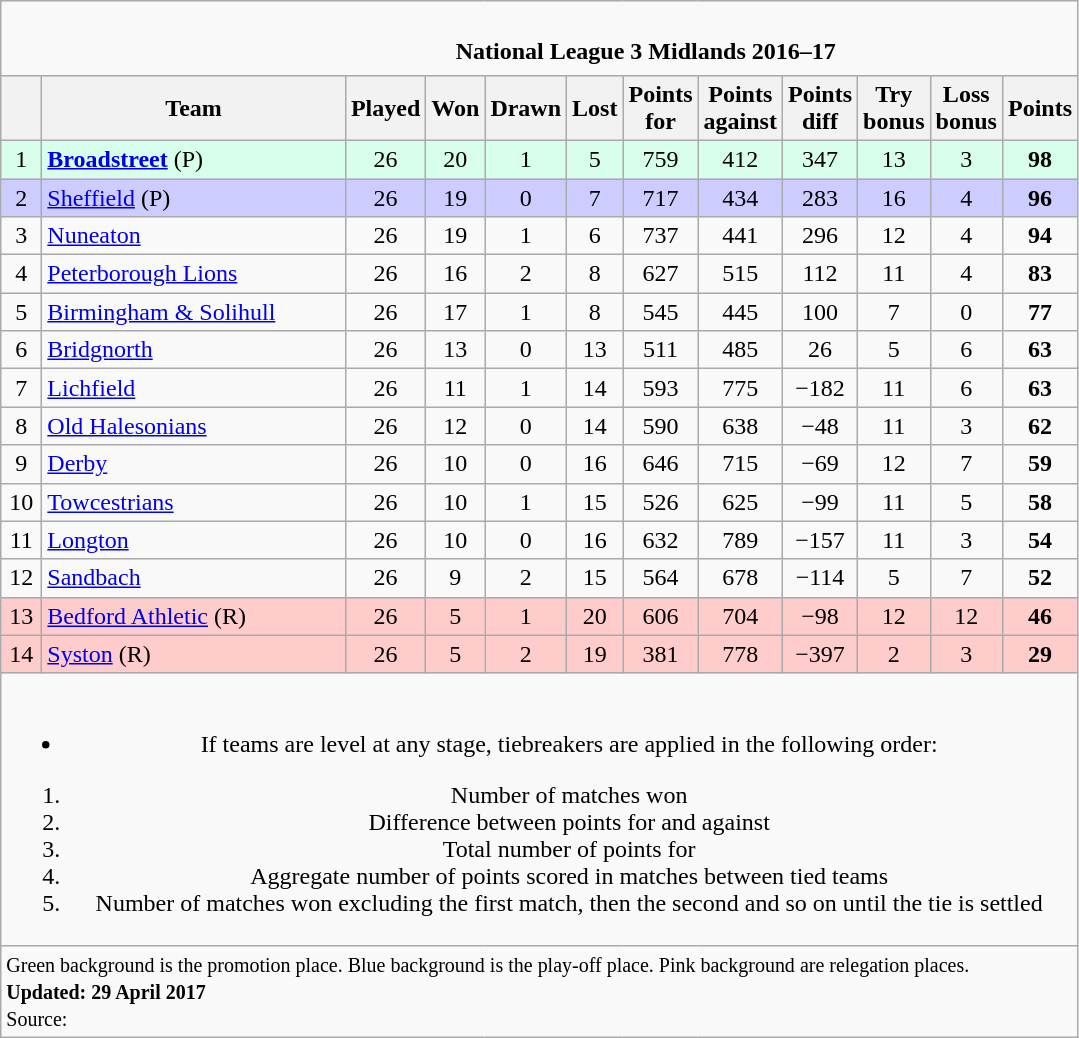<table class="wikitable" style="text-align: center;">
<tr>
<td colspan="15" cellpadding="0" cellspacing="0"><br><table border="0" width="100%" cellpadding="0" cellspacing="0">
<tr>
<td width=20% style="border:0px"></td>
<td style="border:0px"><strong>National League 3 Midlands 2016–17</strong></td>
</tr>
</table>
</td>
</tr>
<tr>
<th bgcolor="#efefef" width="20"></th>
<th bgcolor="#efefef" width="195">Team</th>
<th bgcolor="#efefef" width="20">Played</th>
<th bgcolor="#efefef" width="20">Won</th>
<th bgcolor="#efefef" width="20">Drawn</th>
<th bgcolor="#efefef" width="20">Lost</th>
<th bgcolor="#efefef" width="25">Points for</th>
<th bgcolor="#efefef" width="20">Points against</th>
<th bgcolor="#efefef" width="20">Points diff</th>
<th bgcolor="#efefef" width="20">Try bonus</th>
<th bgcolor="#efefef" width="20">Loss bonus</th>
<th bgcolor="#efefef" width="20">Points</th>
</tr>
<tr bgcolor=#d8ffeb align=center>
<td>1</td>
<td style="text-align:left;"><strong><a href='#'>Broadstreet</a></strong> (P)</td>
<td>26</td>
<td>20</td>
<td>1</td>
<td>5</td>
<td>759</td>
<td>412</td>
<td>347</td>
<td>13</td>
<td>3</td>
<td><strong>98</strong></td>
</tr>
<tr bgcolor=#ccccff align=center>
<td>2</td>
<td style="text-align:left;"><a href='#'>Sheffield</a> (P)</td>
<td>26</td>
<td>19</td>
<td>0</td>
<td>7</td>
<td>717</td>
<td>434</td>
<td>283</td>
<td>16</td>
<td>4</td>
<td><strong>96</strong></td>
</tr>
<tr>
<td>3</td>
<td style="text-align:left;"><a href='#'>Nuneaton</a></td>
<td>26</td>
<td>19</td>
<td>1</td>
<td>6</td>
<td>737</td>
<td>441</td>
<td>296</td>
<td>12</td>
<td>4</td>
<td><strong>94</strong></td>
</tr>
<tr>
<td>4</td>
<td style="text-align:left;"><a href='#'>Peterborough Lions</a></td>
<td>26</td>
<td>16</td>
<td>2</td>
<td>8</td>
<td>627</td>
<td>515</td>
<td>112</td>
<td>11</td>
<td>4</td>
<td><strong>83</strong></td>
</tr>
<tr>
<td>5</td>
<td style="text-align:left;"><a href='#'>Birmingham & Solihull</a></td>
<td>26</td>
<td>17</td>
<td>1</td>
<td>8</td>
<td>545</td>
<td>445</td>
<td>100</td>
<td>7</td>
<td>0</td>
<td><strong>77</strong></td>
</tr>
<tr>
<td>6</td>
<td style="text-align:left;"><a href='#'>Bridgnorth</a></td>
<td>26</td>
<td>13</td>
<td>0</td>
<td>13</td>
<td>511</td>
<td>485</td>
<td>26</td>
<td>5</td>
<td>6</td>
<td><strong>63</strong></td>
</tr>
<tr>
<td>7</td>
<td style="text-align:left;"><a href='#'>Lichfield</a></td>
<td>26</td>
<td>11</td>
<td>1</td>
<td>14</td>
<td>593</td>
<td>775</td>
<td>−182</td>
<td>11</td>
<td>6</td>
<td><strong>63</strong></td>
</tr>
<tr>
<td>8</td>
<td style="text-align:left;"><a href='#'>Old Halesonians</a></td>
<td>26</td>
<td>12</td>
<td>0</td>
<td>14</td>
<td>590</td>
<td>638</td>
<td>−48</td>
<td>11</td>
<td>3</td>
<td><strong>62</strong></td>
</tr>
<tr>
<td>9</td>
<td style="text-align:left;"><a href='#'>Derby</a></td>
<td>26</td>
<td>10</td>
<td>0</td>
<td>16</td>
<td>646</td>
<td>715</td>
<td>−69</td>
<td>12</td>
<td>7</td>
<td><strong>59</strong></td>
</tr>
<tr>
<td>10</td>
<td style="text-align:left;"><a href='#'>Towcestrians</a></td>
<td>26</td>
<td>10</td>
<td>1</td>
<td>15</td>
<td>526</td>
<td>625</td>
<td>−99</td>
<td>11</td>
<td>5</td>
<td><strong>58</strong></td>
</tr>
<tr>
<td>11</td>
<td style="text-align:left;"><a href='#'>Longton</a></td>
<td>26</td>
<td>10</td>
<td>0</td>
<td>16</td>
<td>632</td>
<td>789</td>
<td>−157</td>
<td>11</td>
<td>3</td>
<td><strong>54</strong></td>
</tr>
<tr>
<td>12</td>
<td style="text-align:left;"><a href='#'>Sandbach</a></td>
<td>26</td>
<td>9</td>
<td>2</td>
<td>15</td>
<td>564</td>
<td>678</td>
<td>−114</td>
<td>5</td>
<td>7</td>
<td><strong>52</strong></td>
</tr>
<tr bgcolor=#ffcccc align=center>
<td>13</td>
<td style="text-align:left;"><a href='#'>Bedford Athletic</a> (R)</td>
<td>26</td>
<td>5</td>
<td>1</td>
<td>20</td>
<td>606</td>
<td>704</td>
<td>−98</td>
<td>12</td>
<td>12</td>
<td><strong>46</strong></td>
</tr>
<tr bgcolor=#ffcccc align=center>
<td>14</td>
<td style="text-align:left;"><a href='#'>Syston</a> (R)</td>
<td>26</td>
<td>5</td>
<td>2</td>
<td>19</td>
<td>381</td>
<td>778</td>
<td>−397</td>
<td>2</td>
<td>3</td>
<td><strong>29</strong></td>
</tr>
<tr>
<td colspan="15"><br><ul><li>If teams are level at any stage, tiebreakers are applied in the following order:</li></ul><ol><li>Number of matches won</li><li>Difference between points for and against</li><li>Total number of points for</li><li>Aggregate number of points scored in matches between tied teams</li><li>Number of matches won excluding the first match, then the second and so on until the tie is settled</li></ol></td>
</tr>
<tr | style="text-align:left;" |>
<td colspan="15" style="border:0px"><small><span>Green background</span> is the promotion place. <span>Blue background</span> is the play-off place. <span>Pink background</span> are relegation places.<br><strong>Updated: 29 April 2017</strong><br>Source: </small></td>
</tr>
</table>
